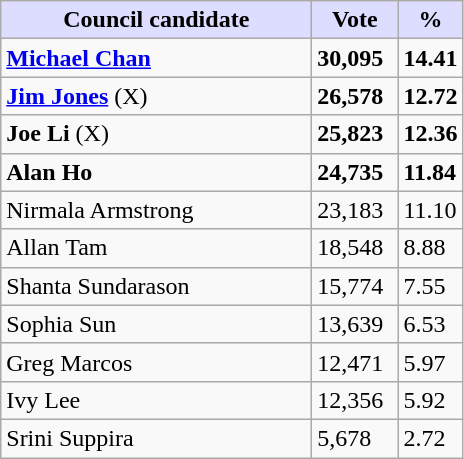<table class="wikitable">
<tr>
<th style="background:#ddf; width:200px;">Council candidate</th>
<th style="background:#ddf; width:50px;">Vote</th>
<th style="background:#ddf; width:30px;">%</th>
</tr>
<tr>
<td><strong><a href='#'>Michael Chan</a></strong></td>
<td><strong>30,095</strong></td>
<td><strong>14.41</strong></td>
</tr>
<tr>
<td><strong><a href='#'>Jim Jones</a></strong> (X)</td>
<td><strong>26,578</strong></td>
<td><strong>12.72</strong></td>
</tr>
<tr>
<td><strong>Joe Li</strong> (X)</td>
<td><strong>25,823</strong></td>
<td><strong>12.36</strong></td>
</tr>
<tr>
<td><strong>Alan Ho</strong></td>
<td><strong>24,735</strong></td>
<td><strong>11.84</strong></td>
</tr>
<tr>
<td>Nirmala Armstrong</td>
<td>23,183</td>
<td>11.10</td>
</tr>
<tr>
<td>Allan Tam</td>
<td>18,548</td>
<td>8.88</td>
</tr>
<tr>
<td>Shanta Sundarason</td>
<td>15,774</td>
<td>7.55</td>
</tr>
<tr>
<td>Sophia Sun</td>
<td>13,639</td>
<td>6.53</td>
</tr>
<tr>
<td>Greg Marcos</td>
<td>12,471</td>
<td>5.97</td>
</tr>
<tr>
<td>Ivy Lee</td>
<td>12,356</td>
<td>5.92</td>
</tr>
<tr>
<td>Srini Suppira</td>
<td>5,678</td>
<td>2.72</td>
</tr>
</table>
